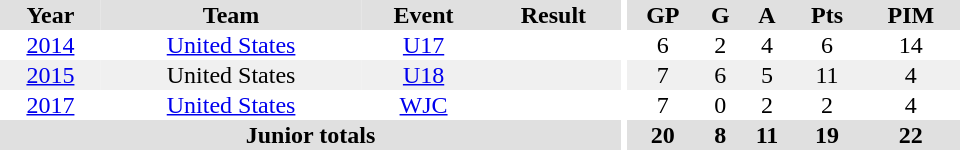<table border="0" cellpadding="1" cellspacing="0" ID="Table3" style="text-align:center; width:40em">
<tr ALIGN="center" bgcolor="#e0e0e0">
<th>Year</th>
<th>Team</th>
<th>Event</th>
<th>Result</th>
<th rowspan="99" bgcolor="#ffffff"></th>
<th>GP</th>
<th>G</th>
<th>A</th>
<th>Pts</th>
<th>PIM</th>
</tr>
<tr>
<td><a href='#'>2014</a></td>
<td><a href='#'>United States</a></td>
<td><a href='#'>U17</a></td>
<td></td>
<td>6</td>
<td>2</td>
<td>4</td>
<td>6</td>
<td>14</td>
</tr>
<tr bgcolor="#f0f0f0">
<td><a href='#'>2015</a></td>
<td>United States</td>
<td><a href='#'>U18</a></td>
<td></td>
<td>7</td>
<td>6</td>
<td>5</td>
<td>11</td>
<td>4</td>
</tr>
<tr>
<td><a href='#'>2017</a></td>
<td><a href='#'>United States</a></td>
<td><a href='#'>WJC</a></td>
<td></td>
<td>7</td>
<td>0</td>
<td>2</td>
<td>2</td>
<td>4</td>
</tr>
<tr bgcolor="#e0e0e0">
<th colspan="4">Junior totals</th>
<th>20</th>
<th>8</th>
<th>11</th>
<th>19</th>
<th>22</th>
</tr>
</table>
